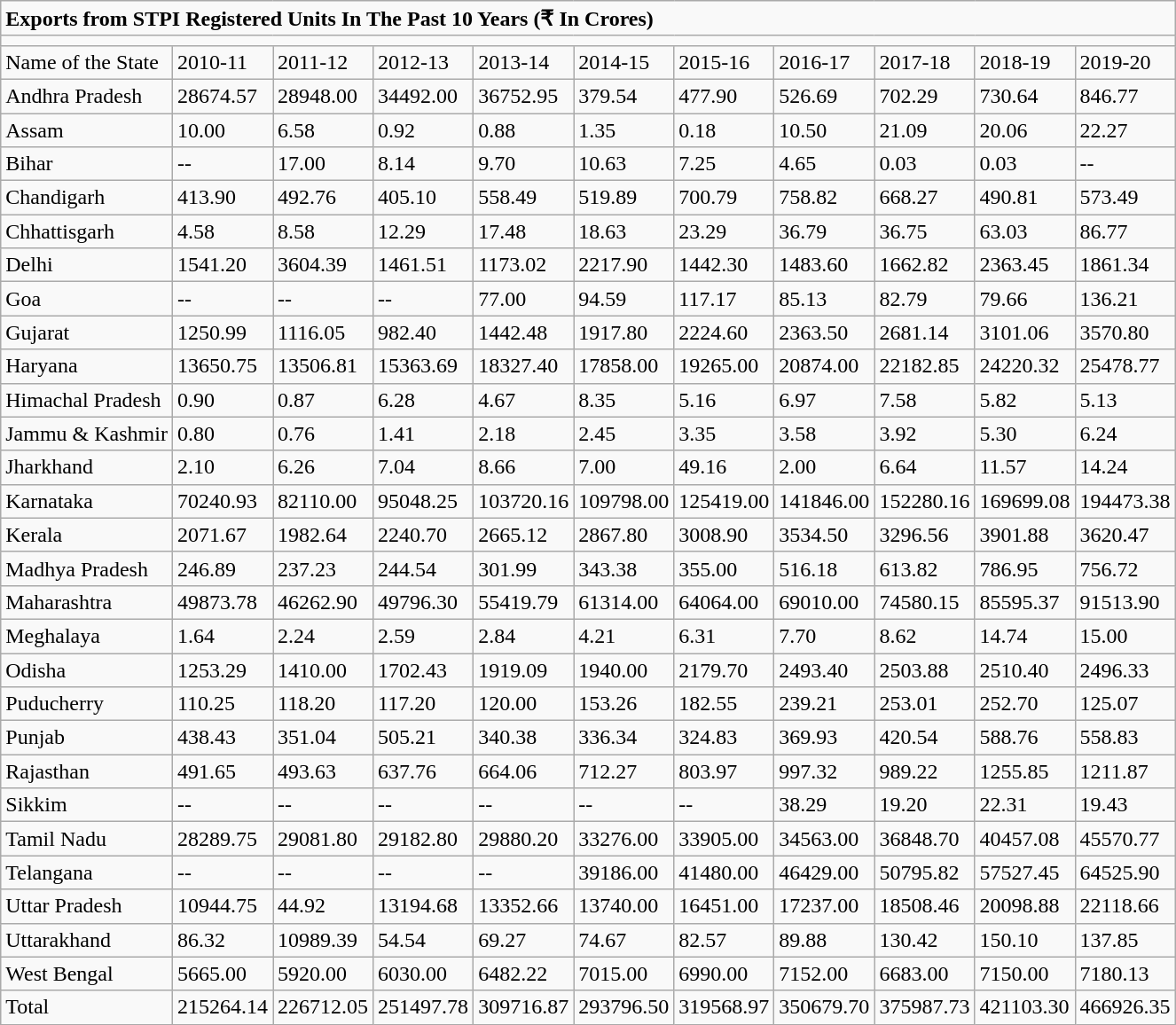<table class="wikitable sortable mw-collapsible">
<tr>
<td colspan="11"><strong>Exports from STPI Registered Units In The Past 10 Years (₹ In Crores)</strong></td>
</tr>
<tr>
<td colspan="11"></td>
</tr>
<tr>
<td>Name of  the State</td>
<td>2010-11</td>
<td>2011-12</td>
<td>2012-13</td>
<td>2013-14</td>
<td>2014-15</td>
<td>2015-16</td>
<td>2016-17</td>
<td>2017-18</td>
<td>2018-19</td>
<td>2019-20</td>
</tr>
<tr>
<td>Andhra Pradesh</td>
<td>28674.57</td>
<td>28948.00</td>
<td>34492.00</td>
<td>36752.95</td>
<td>379.54</td>
<td>477.90</td>
<td>526.69</td>
<td>702.29</td>
<td>730.64</td>
<td>846.77</td>
</tr>
<tr>
<td>Assam</td>
<td>10.00</td>
<td>6.58</td>
<td>0.92</td>
<td>0.88</td>
<td>1.35</td>
<td>0.18</td>
<td>10.50</td>
<td>21.09</td>
<td>20.06</td>
<td>22.27</td>
</tr>
<tr>
<td>Bihar</td>
<td>--</td>
<td>17.00</td>
<td>8.14</td>
<td>9.70</td>
<td>10.63</td>
<td>7.25</td>
<td>4.65</td>
<td>0.03</td>
<td>0.03</td>
<td>--</td>
</tr>
<tr>
<td>Chandigarh</td>
<td>413.90</td>
<td>492.76</td>
<td>405.10</td>
<td>558.49</td>
<td>519.89</td>
<td>700.79</td>
<td>758.82</td>
<td>668.27</td>
<td>490.81</td>
<td>573.49</td>
</tr>
<tr>
<td>Chhattisgarh</td>
<td>4.58</td>
<td>8.58</td>
<td>12.29</td>
<td>17.48</td>
<td>18.63</td>
<td>23.29</td>
<td>36.79</td>
<td>36.75</td>
<td>63.03</td>
<td>86.77</td>
</tr>
<tr>
<td>Delhi</td>
<td>1541.20</td>
<td>3604.39</td>
<td>1461.51</td>
<td>1173.02</td>
<td>2217.90</td>
<td>1442.30</td>
<td>1483.60</td>
<td>1662.82</td>
<td>2363.45</td>
<td>1861.34</td>
</tr>
<tr>
<td>Goa</td>
<td>--</td>
<td>--</td>
<td>--</td>
<td>77.00</td>
<td>94.59</td>
<td>117.17</td>
<td>85.13</td>
<td>82.79</td>
<td>79.66</td>
<td>136.21</td>
</tr>
<tr>
<td>Gujarat</td>
<td>1250.99</td>
<td>1116.05</td>
<td>982.40</td>
<td>1442.48</td>
<td>1917.80</td>
<td>2224.60</td>
<td>2363.50</td>
<td>2681.14</td>
<td>3101.06</td>
<td>3570.80</td>
</tr>
<tr>
<td>Haryana</td>
<td>13650.75</td>
<td>13506.81</td>
<td>15363.69</td>
<td>18327.40</td>
<td>17858.00</td>
<td>19265.00</td>
<td>20874.00</td>
<td>22182.85</td>
<td>24220.32</td>
<td>25478.77</td>
</tr>
<tr>
<td>Himachal Pradesh</td>
<td>0.90</td>
<td>0.87</td>
<td>6.28</td>
<td>4.67</td>
<td>8.35</td>
<td>5.16</td>
<td>6.97</td>
<td>7.58</td>
<td>5.82</td>
<td>5.13</td>
</tr>
<tr>
<td>Jammu & Kashmir</td>
<td>0.80</td>
<td>0.76</td>
<td>1.41</td>
<td>2.18</td>
<td>2.45</td>
<td>3.35</td>
<td>3.58</td>
<td>3.92</td>
<td>5.30</td>
<td>6.24</td>
</tr>
<tr>
<td>Jharkhand</td>
<td>2.10</td>
<td>6.26</td>
<td>7.04</td>
<td>8.66</td>
<td>7.00</td>
<td>49.16</td>
<td>2.00</td>
<td>6.64</td>
<td>11.57</td>
<td>14.24</td>
</tr>
<tr>
<td>Karnataka</td>
<td>70240.93</td>
<td>82110.00</td>
<td>95048.25</td>
<td>103720.16</td>
<td>109798.00</td>
<td>125419.00</td>
<td>141846.00</td>
<td>152280.16</td>
<td>169699.08</td>
<td>194473.38</td>
</tr>
<tr>
<td>Kerala</td>
<td>2071.67</td>
<td>1982.64</td>
<td>2240.70</td>
<td>2665.12</td>
<td>2867.80</td>
<td>3008.90</td>
<td>3534.50</td>
<td>3296.56</td>
<td>3901.88</td>
<td>3620.47</td>
</tr>
<tr>
<td>Madhya Pradesh</td>
<td>246.89</td>
<td>237.23</td>
<td>244.54</td>
<td>301.99</td>
<td>343.38</td>
<td>355.00</td>
<td>516.18</td>
<td>613.82</td>
<td>786.95</td>
<td>756.72</td>
</tr>
<tr>
<td>Maharashtra</td>
<td>49873.78</td>
<td>46262.90</td>
<td>49796.30</td>
<td>55419.79</td>
<td>61314.00</td>
<td>64064.00</td>
<td>69010.00</td>
<td>74580.15</td>
<td>85595.37</td>
<td>91513.90</td>
</tr>
<tr>
<td>Meghalaya</td>
<td>1.64</td>
<td>2.24</td>
<td>2.59</td>
<td>2.84</td>
<td>4.21</td>
<td>6.31</td>
<td>7.70</td>
<td>8.62</td>
<td>14.74</td>
<td>15.00</td>
</tr>
<tr>
<td>Odisha</td>
<td>1253.29</td>
<td>1410.00</td>
<td>1702.43</td>
<td>1919.09</td>
<td>1940.00</td>
<td>2179.70</td>
<td>2493.40</td>
<td>2503.88</td>
<td>2510.40</td>
<td>2496.33</td>
</tr>
<tr>
<td>Puducherry</td>
<td>110.25</td>
<td>118.20</td>
<td>117.20</td>
<td>120.00</td>
<td>153.26</td>
<td>182.55</td>
<td>239.21</td>
<td>253.01</td>
<td>252.70</td>
<td>125.07</td>
</tr>
<tr>
<td>Punjab</td>
<td>438.43</td>
<td>351.04</td>
<td>505.21</td>
<td>340.38</td>
<td>336.34</td>
<td>324.83</td>
<td>369.93</td>
<td>420.54</td>
<td>588.76</td>
<td>558.83</td>
</tr>
<tr>
<td>Rajasthan</td>
<td>491.65</td>
<td>493.63</td>
<td>637.76</td>
<td>664.06</td>
<td>712.27</td>
<td>803.97</td>
<td>997.32</td>
<td>989.22</td>
<td>1255.85</td>
<td>1211.87</td>
</tr>
<tr>
<td>Sikkim</td>
<td>--</td>
<td>--</td>
<td>--</td>
<td>--</td>
<td>--</td>
<td>--</td>
<td>38.29</td>
<td>19.20</td>
<td>22.31</td>
<td>19.43</td>
</tr>
<tr>
<td>Tamil Nadu</td>
<td>28289.75</td>
<td>29081.80</td>
<td>29182.80</td>
<td>29880.20</td>
<td>33276.00</td>
<td>33905.00</td>
<td>34563.00</td>
<td>36848.70</td>
<td>40457.08</td>
<td>45570.77</td>
</tr>
<tr>
<td>Telangana</td>
<td>--</td>
<td>--</td>
<td>--</td>
<td>--</td>
<td>39186.00</td>
<td>41480.00</td>
<td>46429.00</td>
<td>50795.82</td>
<td>57527.45</td>
<td>64525.90</td>
</tr>
<tr>
<td>Uttar Pradesh</td>
<td>10944.75</td>
<td>44.92</td>
<td>13194.68</td>
<td>13352.66</td>
<td>13740.00</td>
<td>16451.00</td>
<td>17237.00</td>
<td>18508.46</td>
<td>20098.88</td>
<td>22118.66</td>
</tr>
<tr>
<td>Uttarakhand</td>
<td>86.32</td>
<td>10989.39</td>
<td>54.54</td>
<td>69.27</td>
<td>74.67</td>
<td>82.57</td>
<td>89.88</td>
<td>130.42</td>
<td>150.10</td>
<td>137.85</td>
</tr>
<tr>
<td>West Bengal</td>
<td>5665.00</td>
<td>5920.00</td>
<td>6030.00</td>
<td>6482.22</td>
<td>7015.00</td>
<td>6990.00</td>
<td>7152.00</td>
<td>6683.00</td>
<td>7150.00</td>
<td>7180.13</td>
</tr>
<tr>
<td>Total</td>
<td>215264.14</td>
<td>226712.05</td>
<td>251497.78</td>
<td>309716.87</td>
<td>293796.50</td>
<td>319568.97</td>
<td>350679.70</td>
<td>375987.73</td>
<td>421103.30</td>
<td>466926.35</td>
</tr>
</table>
